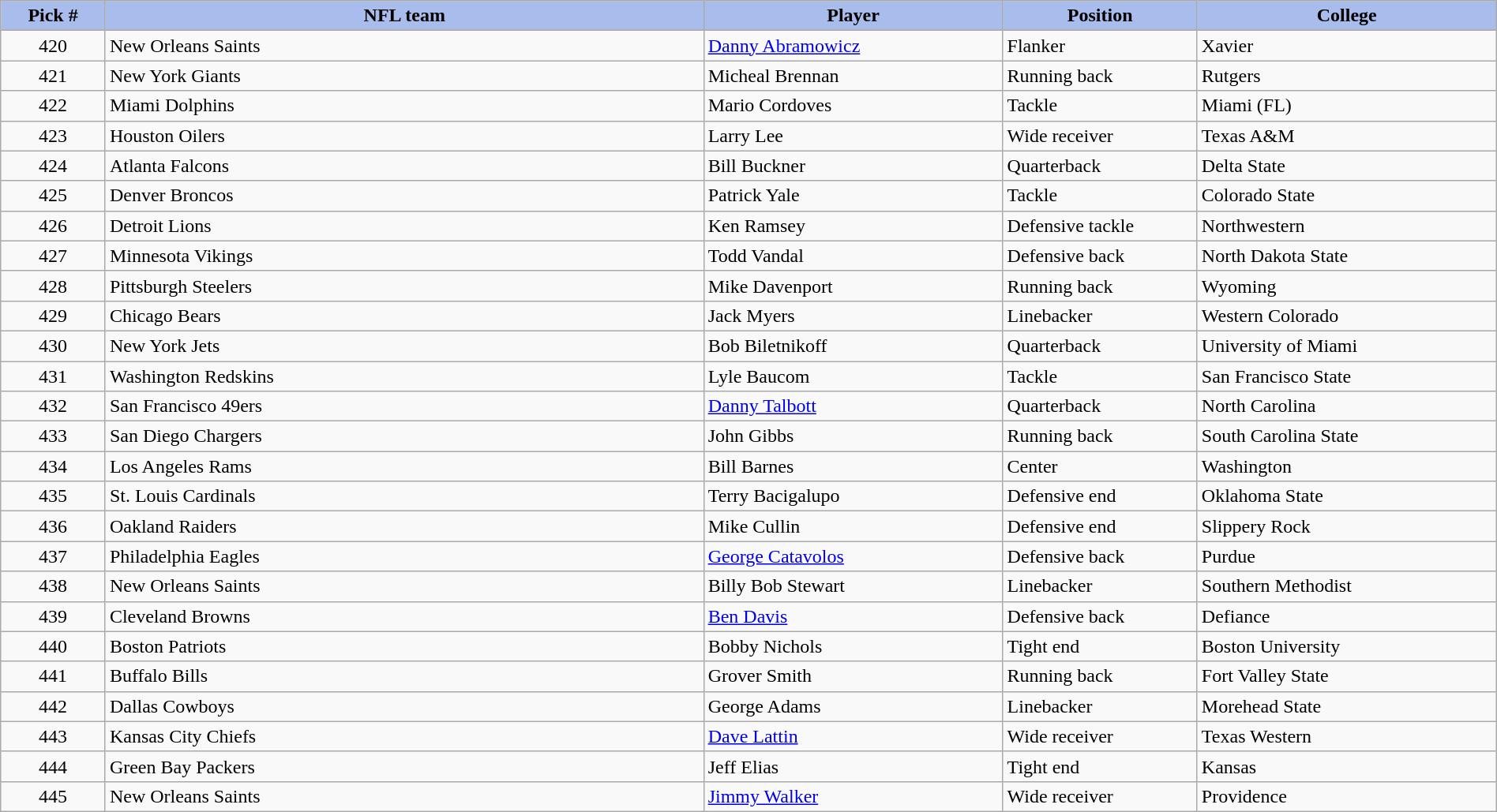<table class="wikitable sortable sortable" style="width: 100%">
<tr>
<th style="background:#A8BDEC;" width=7%>Pick #</th>
<th width=40% style="background:#A8BDEC;">NFL team</th>
<th width=20% style="background:#A8BDEC;">Player</th>
<th width=13% style="background:#A8BDEC;">Position</th>
<th style="background:#A8BDEC;">College</th>
</tr>
<tr>
<td align=center>420</td>
<td>New Orleans Saints</td>
<td><a href='#'>Danny Abramowicz</a></td>
<td>Flanker</td>
<td>Xavier</td>
</tr>
<tr>
<td align=center>421</td>
<td>New York Giants</td>
<td>Micheal Brennan</td>
<td>Running back</td>
<td>Rutgers</td>
</tr>
<tr>
<td align=center>422</td>
<td>Miami Dolphins</td>
<td>Mario Cordoves</td>
<td>Tackle</td>
<td>Miami (FL)</td>
</tr>
<tr>
<td align=center>423</td>
<td>Houston Oilers</td>
<td>Larry Lee</td>
<td>Wide receiver</td>
<td>Texas A&M</td>
</tr>
<tr>
<td align=center>424</td>
<td>Atlanta Falcons</td>
<td>Bill Buckner</td>
<td>Quarterback</td>
<td>Delta State</td>
</tr>
<tr>
<td align=center>425</td>
<td>Denver Broncos</td>
<td>Patrick Yale</td>
<td>Tackle</td>
<td>Colorado State</td>
</tr>
<tr>
<td align=center>426</td>
<td>Detroit Lions</td>
<td>Ken Ramsey</td>
<td>Defensive tackle</td>
<td>Northwestern</td>
</tr>
<tr>
<td align=center>427</td>
<td>Minnesota Vikings</td>
<td>Todd Vandal</td>
<td>Defensive back</td>
<td>North Dakota State</td>
</tr>
<tr>
<td align=center>428</td>
<td>Pittsburgh Steelers</td>
<td>Mike Davenport</td>
<td>Running back</td>
<td>Wyoming</td>
</tr>
<tr>
<td align=center>429</td>
<td>Chicago Bears</td>
<td>Jack Myers</td>
<td>Linebacker</td>
<td>Western Colorado</td>
</tr>
<tr>
<td align=center>430</td>
<td>New York Jets</td>
<td>Bob Biletnikoff</td>
<td>Quarterback</td>
<td>University of Miami</td>
</tr>
<tr>
<td align=center>431</td>
<td>Washington Redskins</td>
<td>Lyle Baucom</td>
<td>Tackle</td>
<td>San Francisco State</td>
</tr>
<tr>
<td align=center>432</td>
<td>San Francisco 49ers</td>
<td><a href='#'>Danny Talbott</a></td>
<td>Quarterback</td>
<td>North Carolina</td>
</tr>
<tr>
<td align=center>433</td>
<td>San Diego Chargers</td>
<td>John Gibbs</td>
<td>Running back</td>
<td>South Carolina State</td>
</tr>
<tr>
<td align=center>434</td>
<td>Los Angeles Rams</td>
<td>Bill Barnes</td>
<td>Center</td>
<td>Washington</td>
</tr>
<tr>
<td align=center>435</td>
<td>St. Louis Cardinals</td>
<td>Terry Bacigalupo</td>
<td>Defensive end</td>
<td>Oklahoma State</td>
</tr>
<tr>
<td align=center>436</td>
<td>Oakland Raiders</td>
<td>Mike Cullin</td>
<td>Defensive end</td>
<td>Slippery Rock</td>
</tr>
<tr>
<td align=center>437</td>
<td>Philadelphia Eagles</td>
<td><a href='#'>George Catavolos</a></td>
<td>Defensive back</td>
<td>Purdue</td>
</tr>
<tr>
<td align=center>438</td>
<td>New Orleans Saints</td>
<td>Billy Bob Stewart</td>
<td>Linebacker</td>
<td>Southern Methodist</td>
</tr>
<tr>
<td align=center>439</td>
<td>Cleveland Browns</td>
<td><a href='#'>Ben Davis</a></td>
<td>Defensive back</td>
<td>Defiance</td>
</tr>
<tr>
<td align=center>440</td>
<td>Boston Patriots</td>
<td>Bobby Nichols</td>
<td>Tight end</td>
<td>Boston University</td>
</tr>
<tr>
<td align=center>441</td>
<td>Buffalo Bills</td>
<td>Grover Smith</td>
<td>Running back</td>
<td>Fort Valley State</td>
</tr>
<tr>
<td align=center>442</td>
<td>Dallas Cowboys</td>
<td>George Adams</td>
<td>Linebacker</td>
<td>Morehead State</td>
</tr>
<tr>
<td align=center>443</td>
<td>Kansas City Chiefs</td>
<td><a href='#'>Dave Lattin</a></td>
<td>Wide receiver</td>
<td>Texas Western</td>
</tr>
<tr>
<td align=center>444</td>
<td>Green Bay Packers</td>
<td>Jeff Elias</td>
<td>Tight end</td>
<td>Kansas</td>
</tr>
<tr>
<td align=center>445 </td>
<td>New Orleans Saints</td>
<td><a href='#'>Jimmy Walker</a></td>
<td>Wide receiver</td>
<td>Providence</td>
</tr>
</table>
